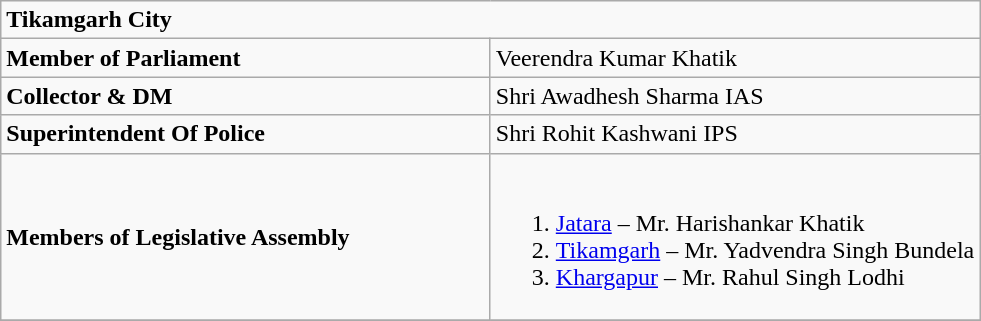<table class="wikitable">
<tr>
<td colspan="2" bgcolour="#C2D6E5" style="text-align:left;"><strong>Tikamgarh City</strong></td>
</tr>
<tr>
<td style="width:50%;"><strong>Member of Parliament</strong></td>
<td>Veerendra Kumar Khatik</td>
</tr>
<tr>
<td><strong>Collector & DM</strong></td>
<td>Shri Awadhesh Sharma IAS </td>
</tr>
<tr>
<td><strong>Superintendent Of Police</strong></td>
<td>Shri Rohit Kashwani IPS</td>
</tr>
<tr>
<td><strong>Members of Legislative Assembly</strong></td>
<td><br><ol><li><a href='#'>Jatara</a> – Mr. Harishankar Khatik</li><li><a href='#'>Tikamgarh</a> – Mr. Yadvendra Singh Bundela</li><li><a href='#'>Khargapur</a> – Mr. Rahul Singh Lodhi</li></ol></td>
</tr>
<tr>
</tr>
</table>
